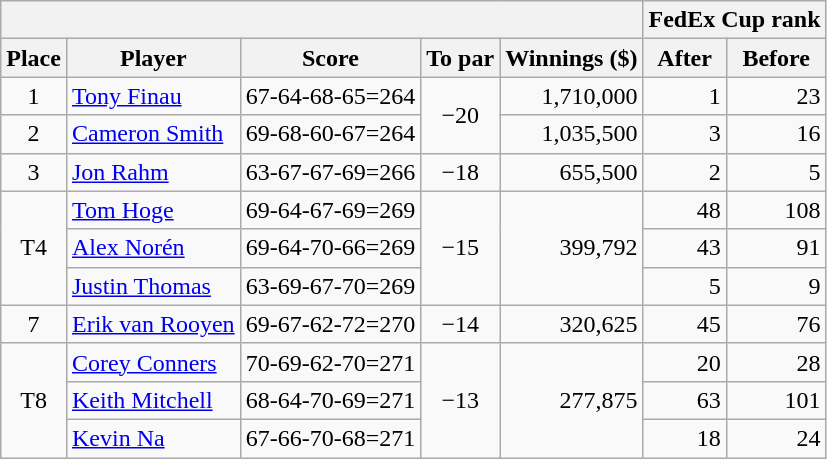<table class=wikitable>
<tr>
<th colspan=5></th>
<th colspan=2>FedEx Cup rank</th>
</tr>
<tr>
<th>Place</th>
<th>Player</th>
<th>Score</th>
<th>To par</th>
<th>Winnings ($)</th>
<th>After</th>
<th>Before</th>
</tr>
<tr>
<td align=center>1</td>
<td> <a href='#'>Tony Finau</a></td>
<td>67-64-68-65=264</td>
<td rowspan=2 align=center>−20</td>
<td align=right>1,710,000</td>
<td align=right>1</td>
<td align=right>23</td>
</tr>
<tr>
<td align=center>2</td>
<td> <a href='#'>Cameron Smith</a></td>
<td>69-68-60-67=264</td>
<td align=right>1,035,500</td>
<td align=right>3</td>
<td align=right>16</td>
</tr>
<tr>
<td align=center>3</td>
<td> <a href='#'>Jon Rahm</a></td>
<td>63-67-67-69=266</td>
<td align=center>−18</td>
<td align=right>655,500</td>
<td align=right>2</td>
<td align=right>5</td>
</tr>
<tr>
<td rowspan=3 align=center>T4</td>
<td> <a href='#'>Tom Hoge</a></td>
<td>69-64-67-69=269</td>
<td rowspan=3 align=center>−15</td>
<td rowspan=3 align=right>399,792</td>
<td align=right>48</td>
<td align=right>108</td>
</tr>
<tr>
<td> <a href='#'>Alex Norén</a></td>
<td>69-64-70-66=269</td>
<td align=right>43</td>
<td align=right>91</td>
</tr>
<tr>
<td> <a href='#'>Justin Thomas</a></td>
<td>63-69-67-70=269</td>
<td align=right>5</td>
<td align=right>9</td>
</tr>
<tr>
<td align=center>7</td>
<td> <a href='#'>Erik van Rooyen</a></td>
<td>69-67-62-72=270</td>
<td align=center>−14</td>
<td align=right>320,625</td>
<td align=right>45</td>
<td align=right>76</td>
</tr>
<tr>
<td rowspan=3 align=center>T8</td>
<td> <a href='#'>Corey Conners</a></td>
<td>70-69-62-70=271</td>
<td rowspan=3 align=center>−13</td>
<td rowspan=3 align=right>277,875</td>
<td align=right>20</td>
<td align=right>28</td>
</tr>
<tr>
<td> <a href='#'>Keith Mitchell</a></td>
<td>68-64-70-69=271</td>
<td align=right>63</td>
<td align=right>101</td>
</tr>
<tr>
<td> <a href='#'>Kevin Na</a></td>
<td>67-66-70-68=271</td>
<td align=right>18</td>
<td align=right>24</td>
</tr>
</table>
